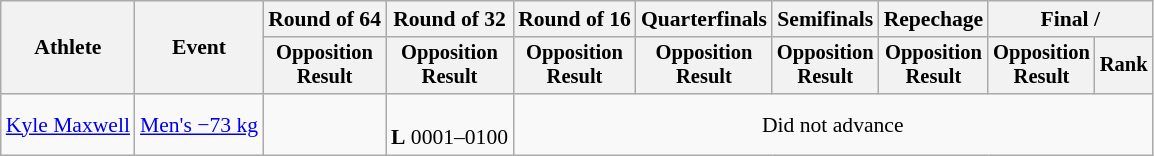<table class="wikitable" style="font-size:90%">
<tr>
<th rowspan="2">Athlete</th>
<th rowspan="2">Event</th>
<th>Round of 64</th>
<th>Round of 32</th>
<th>Round of 16</th>
<th>Quarterfinals</th>
<th>Semifinals</th>
<th>Repechage</th>
<th colspan=2>Final / </th>
</tr>
<tr style="font-size:95%">
<th>Opposition<br>Result</th>
<th>Opposition<br>Result</th>
<th>Opposition<br>Result</th>
<th>Opposition<br>Result</th>
<th>Opposition<br>Result</th>
<th>Opposition<br>Result</th>
<th>Opposition<br>Result</th>
<th>Rank</th>
</tr>
<tr align=center>
<td align=left><a href='#'>Kyle Maxwell</a></td>
<td align=left><a href='#'>Men's −73 kg</a></td>
<td></td>
<td><br><strong>L</strong> 0001–0100</td>
<td colspan=6>Did not advance</td>
</tr>
</table>
